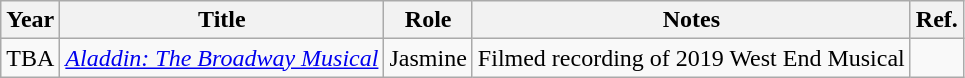<table class="wikitable sortable">
<tr>
<th>Year</th>
<th>Title</th>
<th>Role</th>
<th>Notes</th>
<th>Ref.</th>
</tr>
<tr>
<td>TBA</td>
<td><em><a href='#'>Aladdin: The Broadway Musical</a></em></td>
<td>Jasmine</td>
<td>Filmed recording of 2019 West End Musical</td>
<td></td>
</tr>
</table>
